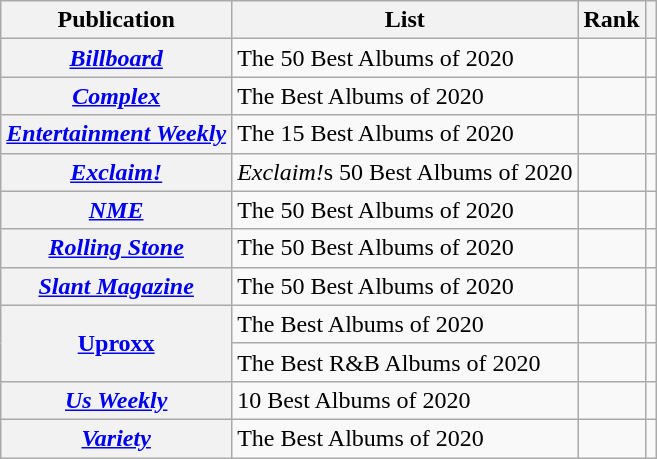<table class="wikitable sortable plainrowheaders" style="border:none; margin:0;">
<tr>
<th scope="col">Publication</th>
<th scope="col" class="unsortable">List</th>
<th scope="col" data-sort-type="number">Rank</th>
<th scope="col" class="unsortable"></th>
</tr>
<tr>
<th scope="row"><em><a href='#'>Billboard</a></em></th>
<td>The 50 Best Albums of 2020</td>
<td></td>
<td></td>
</tr>
<tr>
<th scope="row"><em><a href='#'>Complex</a></em></th>
<td>The Best Albums of 2020</td>
<td></td>
<td></td>
</tr>
<tr>
<th scope="row"><em><a href='#'>Entertainment Weekly</a></em></th>
<td>The 15 Best Albums of 2020</td>
<td></td>
<td></td>
</tr>
<tr>
<th scope="row"><em><a href='#'>Exclaim!</a></em></th>
<td><em>Exclaim!</em>s 50 Best Albums of 2020</td>
<td></td>
<td></td>
</tr>
<tr>
<th scope="row"><em><a href='#'>NME</a></em></th>
<td>The 50 Best Albums of 2020</td>
<td></td>
<td></td>
</tr>
<tr>
<th scope="row"><em><a href='#'>Rolling Stone</a></em></th>
<td>The 50 Best Albums of 2020</td>
<td></td>
<td></td>
</tr>
<tr>
<th scope="row"><em><a href='#'>Slant Magazine</a></em></th>
<td>The 50 Best Albums of 2020</td>
<td></td>
<td></td>
</tr>
<tr>
<th scope="row" rowspan="2"><a href='#'>Uproxx</a></th>
<td>The Best Albums of 2020</td>
<td></td>
<td></td>
</tr>
<tr>
<td>The Best R&B Albums of 2020</td>
<td></td>
<td></td>
</tr>
<tr>
<th scope="row"><em><a href='#'>Us Weekly</a></em></th>
<td>10 Best Albums of 2020</td>
<td></td>
<td></td>
</tr>
<tr>
<th scope="row"><em><a href='#'>Variety</a></em></th>
<td>The Best Albums of 2020</td>
<td></td>
<td></td>
</tr>
</table>
